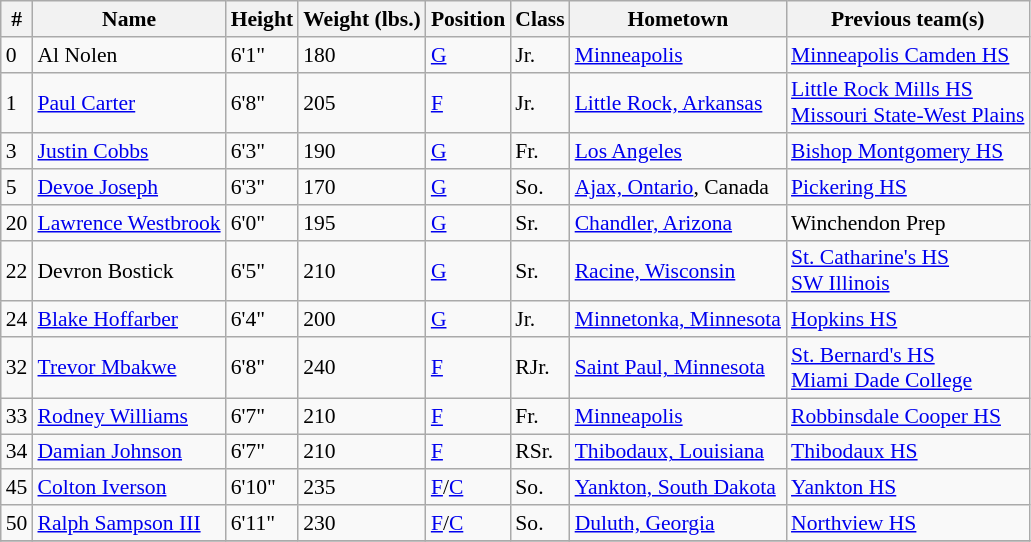<table class="wikitable" style="font-size: 90%">
<tr>
<th>#</th>
<th>Name</th>
<th>Height</th>
<th>Weight (lbs.)</th>
<th>Position</th>
<th>Class</th>
<th>Hometown</th>
<th>Previous team(s)</th>
</tr>
<tr>
<td>0</td>
<td>Al Nolen</td>
<td>6'1"</td>
<td>180</td>
<td><a href='#'>G</a></td>
<td>Jr.</td>
<td><a href='#'>Minneapolis</a></td>
<td><a href='#'>Minneapolis Camden HS</a></td>
</tr>
<tr>
<td>1</td>
<td><a href='#'>Paul Carter</a></td>
<td>6'8"</td>
<td>205</td>
<td><a href='#'>F</a></td>
<td>Jr.</td>
<td><a href='#'>Little Rock, Arkansas</a></td>
<td><a href='#'>Little Rock Mills HS</a><br><a href='#'>Missouri State-West Plains</a></td>
</tr>
<tr>
<td>3</td>
<td><a href='#'>Justin Cobbs</a></td>
<td>6'3"</td>
<td>190</td>
<td><a href='#'>G</a></td>
<td>Fr.</td>
<td><a href='#'>Los Angeles</a></td>
<td><a href='#'>Bishop Montgomery HS</a></td>
</tr>
<tr>
<td>5</td>
<td><a href='#'>Devoe Joseph</a></td>
<td>6'3"</td>
<td>170</td>
<td><a href='#'>G</a></td>
<td>So.</td>
<td><a href='#'>Ajax, Ontario</a>, Canada</td>
<td><a href='#'>Pickering HS</a></td>
</tr>
<tr>
<td>20</td>
<td><a href='#'>Lawrence Westbrook</a></td>
<td>6'0"</td>
<td>195</td>
<td><a href='#'>G</a></td>
<td>Sr.</td>
<td><a href='#'>Chandler, Arizona</a></td>
<td>Winchendon Prep</td>
</tr>
<tr>
<td>22</td>
<td>Devron Bostick</td>
<td>6'5"</td>
<td>210</td>
<td><a href='#'>G</a></td>
<td>Sr.</td>
<td><a href='#'>Racine, Wisconsin</a></td>
<td><a href='#'>St. Catharine's HS</a><br><a href='#'>SW Illinois</a></td>
</tr>
<tr>
<td>24</td>
<td><a href='#'>Blake Hoffarber</a></td>
<td>6'4"</td>
<td>200</td>
<td><a href='#'>G</a></td>
<td>Jr.</td>
<td><a href='#'>Minnetonka, Minnesota</a></td>
<td><a href='#'>Hopkins HS</a></td>
</tr>
<tr>
<td>32</td>
<td><a href='#'>Trevor Mbakwe</a></td>
<td>6'8"</td>
<td>240</td>
<td><a href='#'>F</a></td>
<td>RJr.</td>
<td><a href='#'>Saint Paul, Minnesota</a></td>
<td><a href='#'>St. Bernard's HS</a><br><a href='#'>Miami Dade College</a></td>
</tr>
<tr>
<td>33</td>
<td><a href='#'>Rodney Williams</a></td>
<td>6'7"</td>
<td>210</td>
<td><a href='#'>F</a></td>
<td>Fr.</td>
<td><a href='#'>Minneapolis</a></td>
<td><a href='#'>Robbinsdale Cooper HS</a></td>
</tr>
<tr>
<td>34</td>
<td><a href='#'>Damian Johnson</a></td>
<td>6'7"</td>
<td>210</td>
<td><a href='#'>F</a></td>
<td>RSr.</td>
<td><a href='#'>Thibodaux, Louisiana</a></td>
<td><a href='#'>Thibodaux HS</a></td>
</tr>
<tr>
<td>45</td>
<td><a href='#'>Colton Iverson</a></td>
<td>6'10"</td>
<td>235</td>
<td><a href='#'>F</a>/<a href='#'>C</a></td>
<td>So.</td>
<td><a href='#'>Yankton, South Dakota</a></td>
<td><a href='#'>Yankton HS</a></td>
</tr>
<tr>
<td>50</td>
<td><a href='#'>Ralph Sampson III</a></td>
<td>6'11"</td>
<td>230</td>
<td><a href='#'>F</a>/<a href='#'>C</a></td>
<td>So.</td>
<td><a href='#'>Duluth, Georgia</a></td>
<td><a href='#'>Northview HS</a></td>
</tr>
<tr>
</tr>
</table>
